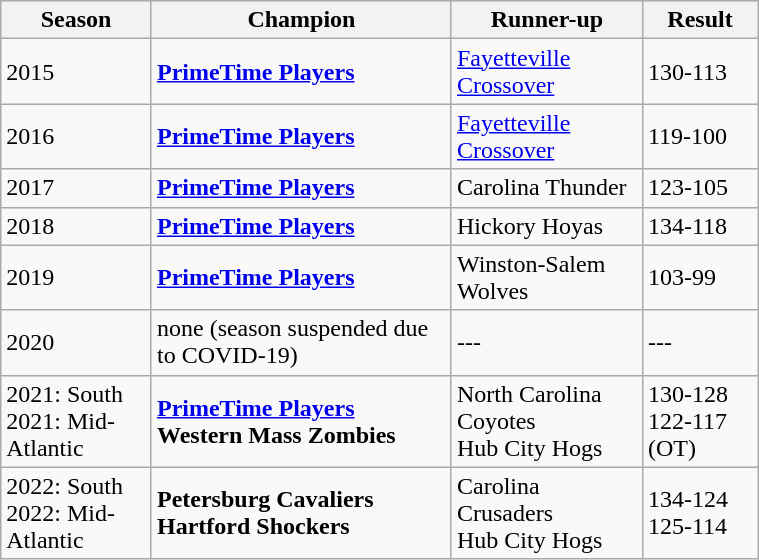<table class="wikitable" width=40%>
<tr bgcolor="#efefef">
<th>Season</th>
<th>Champion</th>
<th>Runner-up</th>
<th>Result</th>
</tr>
<tr>
<td>2015</td>
<td><strong><a href='#'>PrimeTime Players</a></strong></td>
<td><a href='#'>Fayetteville Crossover</a></td>
<td>130-113</td>
</tr>
<tr>
<td>2016</td>
<td><strong><a href='#'>PrimeTime Players</a></strong></td>
<td><a href='#'>Fayetteville Crossover</a></td>
<td>119-100</td>
</tr>
<tr>
<td>2017</td>
<td><strong><a href='#'>PrimeTime Players</a></strong></td>
<td>Carolina Thunder</td>
<td>123-105</td>
</tr>
<tr>
<td>2018</td>
<td><strong><a href='#'>PrimeTime Players</a></strong></td>
<td>Hickory Hoyas</td>
<td>134-118</td>
</tr>
<tr>
<td>2019</td>
<td><strong><a href='#'>PrimeTime Players</a></strong></td>
<td>Winston-Salem Wolves</td>
<td>103-99</td>
</tr>
<tr>
<td>2020</td>
<td>none (season suspended due to COVID-19)</td>
<td>---</td>
<td>---</td>
</tr>
<tr>
<td>2021: South<br>2021: Mid-Atlantic</td>
<td><strong><a href='#'>PrimeTime Players</a></strong><br><strong>Western Mass Zombies</strong></td>
<td>North Carolina Coyotes<br>Hub City Hogs</td>
<td>130-128<br>122-117 (OT)</td>
</tr>
<tr>
<td>2022: South<br>2022: Mid-Atlantic</td>
<td><strong>Petersburg Cavaliers</strong><br><strong>Hartford Shockers</strong></td>
<td>Carolina Crusaders<br>Hub City Hogs</td>
<td>134-124<br>125-114</td>
</tr>
</table>
